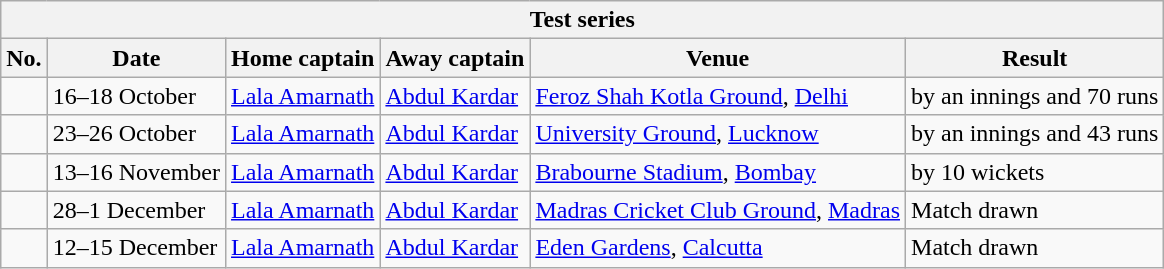<table class="wikitable">
<tr>
<th colspan="9">Test series</th>
</tr>
<tr>
<th>No.</th>
<th>Date</th>
<th>Home captain</th>
<th>Away captain</th>
<th>Venue</th>
<th>Result</th>
</tr>
<tr>
<td></td>
<td>16–18 October</td>
<td><a href='#'>Lala Amarnath</a></td>
<td><a href='#'>Abdul Kardar</a></td>
<td><a href='#'>Feroz Shah Kotla Ground</a>, <a href='#'>Delhi</a></td>
<td> by an innings and 70 runs</td>
</tr>
<tr>
<td></td>
<td>23–26 October</td>
<td><a href='#'>Lala Amarnath</a></td>
<td><a href='#'>Abdul Kardar</a></td>
<td><a href='#'>University Ground</a>, <a href='#'>Lucknow</a></td>
<td> by an innings and 43 runs</td>
</tr>
<tr>
<td></td>
<td>13–16 November</td>
<td><a href='#'>Lala Amarnath</a></td>
<td><a href='#'>Abdul Kardar</a></td>
<td><a href='#'>Brabourne Stadium</a>, <a href='#'>Bombay</a></td>
<td> by 10 wickets</td>
</tr>
<tr>
<td></td>
<td>28–1 December</td>
<td><a href='#'>Lala Amarnath</a></td>
<td><a href='#'>Abdul Kardar</a></td>
<td><a href='#'>Madras Cricket Club Ground</a>, <a href='#'>Madras</a></td>
<td>Match drawn</td>
</tr>
<tr>
<td></td>
<td>12–15 December</td>
<td><a href='#'>Lala Amarnath</a></td>
<td><a href='#'>Abdul Kardar</a></td>
<td><a href='#'>Eden Gardens</a>, <a href='#'>Calcutta</a></td>
<td>Match drawn</td>
</tr>
</table>
